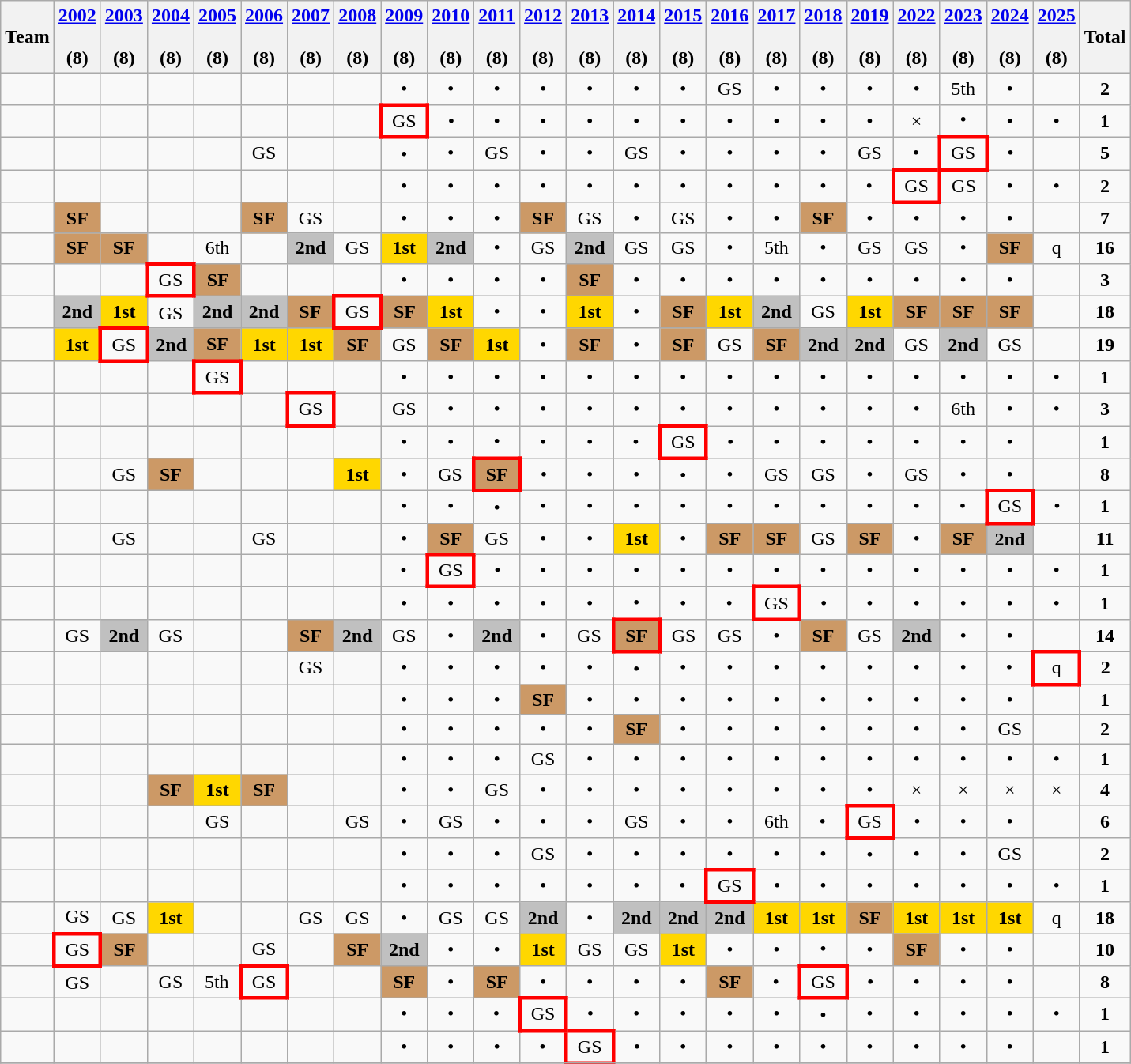<table class="wikitable" style="text-align: center">
<tr>
<th>Team</th>
<th><a href='#'>2002</a><br> <br> (8)</th>
<th><a href='#'>2003</a><br> <br> (8)</th>
<th><a href='#'>2004</a><br> <br> (8)</th>
<th><a href='#'>2005</a><br> <br> (8)</th>
<th><a href='#'>2006</a><br> <br> (8)</th>
<th><a href='#'>2007</a><br> <br> (8)</th>
<th><a href='#'>2008</a><br> <br> (8)</th>
<th><a href='#'>2009</a><br> <br> (8)</th>
<th><a href='#'>2010</a><br> <br> (8)</th>
<th><a href='#'>2011</a><br> <br> (8)</th>
<th><a href='#'>2012</a><br> <br> (8)</th>
<th><a href='#'>2013</a><br> <br> (8)</th>
<th><a href='#'>2014</a><br> <br> (8)</th>
<th><a href='#'>2015</a><br> <br> (8)</th>
<th><a href='#'>2016</a><br> <br> (8)</th>
<th><a href='#'>2017</a><br> <br> (8)</th>
<th><a href='#'>2018</a><br> <br> (8)</th>
<th><a href='#'>2019</a><br> <br> (8)</th>
<th><a href='#'>2022</a><br> <br> (8)</th>
<th><a href='#'>2023</a><br> <br> (8)</th>
<th><a href='#'>2024</a><br> <br> (8)</th>
<th><a href='#'>2025</a><br> <br> (8)</th>
<th>Total</th>
</tr>
<tr>
<td align=left></td>
<td></td>
<td></td>
<td></td>
<td></td>
<td></td>
<td></td>
<td></td>
<td>•</td>
<td>•</td>
<td>•</td>
<td>•</td>
<td>•</td>
<td>•</td>
<td>•</td>
<td>GS</td>
<td>•</td>
<td>•</td>
<td>•</td>
<td>•</td>
<td>5th</td>
<td>•</td>
<td></td>
<td><strong>2</strong></td>
</tr>
<tr>
<td align=left></td>
<td></td>
<td></td>
<td></td>
<td></td>
<td></td>
<td></td>
<td></td>
<td style="border:3px solid red">GS</td>
<td>•</td>
<td>•</td>
<td>•</td>
<td>•</td>
<td>•</td>
<td>•</td>
<td>•</td>
<td>•</td>
<td>•</td>
<td>•</td>
<td>×</td>
<td>•</td>
<td>•</td>
<td>•</td>
<td><strong>1</strong></td>
</tr>
<tr>
<td align=left></td>
<td></td>
<td></td>
<td></td>
<td></td>
<td>GS</td>
<td></td>
<td></td>
<td>•</td>
<td>•</td>
<td>GS</td>
<td>•</td>
<td>•</td>
<td>GS</td>
<td>•</td>
<td>•</td>
<td>•</td>
<td>•</td>
<td>GS</td>
<td>•</td>
<td style="border:3px solid red">GS</td>
<td>•</td>
<td></td>
<td><strong>5</strong></td>
</tr>
<tr>
<td align=left></td>
<td></td>
<td></td>
<td></td>
<td></td>
<td></td>
<td></td>
<td></td>
<td>•</td>
<td>•</td>
<td>•</td>
<td>•</td>
<td>•</td>
<td>•</td>
<td>•</td>
<td>•</td>
<td>•</td>
<td>•</td>
<td>•</td>
<td style="border:3px solid red">GS</td>
<td>GS</td>
<td>•</td>
<td>•</td>
<td><strong>2</strong></td>
</tr>
<tr>
<td align=left></td>
<td bgcolor=#cc9966><strong>SF</strong></td>
<td></td>
<td></td>
<td></td>
<td bgcolor=#cc9966><strong>SF</strong></td>
<td>GS</td>
<td></td>
<td>•</td>
<td>•</td>
<td>•</td>
<td bgcolor=#cc9966><strong>SF</strong></td>
<td>GS</td>
<td>•</td>
<td>GS</td>
<td>•</td>
<td>•</td>
<td bgcolor=#cc9966><strong>SF</strong></td>
<td>•</td>
<td>•</td>
<td>•</td>
<td>•</td>
<td></td>
<td><strong>7</strong></td>
</tr>
<tr>
<td align=left></td>
<td bgcolor=#cc9966><strong>SF</strong></td>
<td bgcolor=#cc9966><strong>SF</strong></td>
<td></td>
<td>6th</td>
<td></td>
<td bgcolor=silver><strong>2nd</strong></td>
<td>GS</td>
<td bgcolor=gold><strong>1st</strong></td>
<td bgcolor=silver><strong>2nd</strong></td>
<td>•</td>
<td>GS</td>
<td bgcolor=silver><strong>2nd</strong></td>
<td>GS</td>
<td>GS</td>
<td>•</td>
<td>5th</td>
<td>•</td>
<td>GS</td>
<td>GS</td>
<td>•</td>
<td bgcolor=#cc9966><strong>SF</strong></td>
<td>q</td>
<td><strong>16</strong></td>
</tr>
<tr>
<td align=left></td>
<td></td>
<td></td>
<td style="border:3px solid red">GS</td>
<td bgcolor=#cc9966><strong>SF</strong></td>
<td></td>
<td></td>
<td></td>
<td>•</td>
<td>•</td>
<td>•</td>
<td>•</td>
<td bgcolor=#cc9966><strong>SF</strong></td>
<td>•</td>
<td>•</td>
<td>•</td>
<td>•</td>
<td>•</td>
<td>•</td>
<td>•</td>
<td>•</td>
<td>•</td>
<td></td>
<td><strong>3</strong></td>
</tr>
<tr>
<td align=left></td>
<td bgcolor=silver><strong>2nd</strong></td>
<td bgcolor=gold><strong>1st</strong></td>
<td>GS</td>
<td bgcolor=silver><strong>2nd</strong></td>
<td bgcolor=silver><strong>2nd</strong></td>
<td bgcolor=#cc9966><strong>SF</strong></td>
<td style="border:3px solid red">GS</td>
<td bgcolor=#cc9966><strong>SF</strong></td>
<td bgcolor=gold><strong>1st</strong></td>
<td>•</td>
<td>•</td>
<td bgcolor=gold><strong>1st</strong></td>
<td>•</td>
<td bgcolor=#cc9966><strong>SF</strong></td>
<td bgcolor=gold><strong>1st</strong></td>
<td bgcolor=silver><strong>2nd</strong></td>
<td>GS</td>
<td bgcolor=gold><strong>1st</strong></td>
<td bgcolor=#cc9966><strong>SF</strong></td>
<td bgcolor=#cc9966><strong>SF</strong></td>
<td bgcolor=#cc9966><strong>SF</strong></td>
<td></td>
<td><strong>18</strong></td>
</tr>
<tr>
<td align=left></td>
<td bgcolor=gold><strong>1st</strong></td>
<td style="border:3px solid red">GS</td>
<td bgcolor=silver><strong>2nd</strong></td>
<td bgcolor=#cc9966><strong>SF</strong></td>
<td bgcolor=gold><strong>1st</strong></td>
<td bgcolor=gold><strong>1st</strong></td>
<td bgcolor=#cc9966><strong>SF</strong></td>
<td>GS</td>
<td bgcolor=#cc9966><strong>SF</strong></td>
<td bgcolor=gold><strong>1st</strong></td>
<td>•</td>
<td bgcolor=#cc9966><strong>SF</strong></td>
<td>•</td>
<td bgcolor=#cc9966><strong>SF</strong></td>
<td>GS</td>
<td bgcolor=#cc9966><strong>SF</strong></td>
<td bgcolor=silver><strong>2nd</strong></td>
<td bgcolor=silver><strong>2nd</strong></td>
<td>GS</td>
<td bgcolor=silver><strong>2nd</strong></td>
<td>GS</td>
<td></td>
<td><strong>19</strong></td>
</tr>
<tr>
<td align=left></td>
<td></td>
<td></td>
<td></td>
<td style="border:3px solid red">GS</td>
<td></td>
<td></td>
<td></td>
<td>•</td>
<td>•</td>
<td>•</td>
<td>•</td>
<td>•</td>
<td>•</td>
<td>•</td>
<td>•</td>
<td>•</td>
<td>•</td>
<td>•</td>
<td>•</td>
<td>•</td>
<td>•</td>
<td>•</td>
<td><strong>1</strong></td>
</tr>
<tr>
<td align=left></td>
<td></td>
<td></td>
<td></td>
<td></td>
<td></td>
<td style="border:3px solid red">GS</td>
<td></td>
<td>GS</td>
<td>•</td>
<td>•</td>
<td>•</td>
<td>•</td>
<td>•</td>
<td>•</td>
<td>•</td>
<td>•</td>
<td>•</td>
<td>•</td>
<td>•</td>
<td>6th</td>
<td>•</td>
<td>•</td>
<td><strong>3</strong></td>
</tr>
<tr>
<td align=left></td>
<td></td>
<td></td>
<td></td>
<td></td>
<td></td>
<td></td>
<td></td>
<td>•</td>
<td>•</td>
<td>•</td>
<td>•</td>
<td>•</td>
<td>•</td>
<td style="border:3px solid red">GS</td>
<td>•</td>
<td>•</td>
<td>•</td>
<td>•</td>
<td>•</td>
<td>•</td>
<td>•</td>
<td></td>
<td><strong>1</strong></td>
</tr>
<tr>
<td align=left></td>
<td></td>
<td>GS</td>
<td bgcolor=#cc9966><strong>SF</strong></td>
<td></td>
<td></td>
<td></td>
<td bgcolor=gold><strong>1st</strong></td>
<td>•</td>
<td>GS</td>
<td style="border:3px solid red" bgcolor=#cc9966><strong>SF</strong></td>
<td>•</td>
<td>•</td>
<td>•</td>
<td>•</td>
<td>•</td>
<td>GS</td>
<td>GS</td>
<td>•</td>
<td>GS</td>
<td>•</td>
<td>•</td>
<td></td>
<td><strong>8</strong></td>
</tr>
<tr>
<td align=left></td>
<td></td>
<td></td>
<td></td>
<td></td>
<td></td>
<td></td>
<td></td>
<td>•</td>
<td>•</td>
<td>•</td>
<td>•</td>
<td>•</td>
<td>•</td>
<td>•</td>
<td>•</td>
<td>•</td>
<td>•</td>
<td>•</td>
<td>•</td>
<td>•</td>
<td style="border:3px solid red">GS</td>
<td>•</td>
<td><strong>1</strong></td>
</tr>
<tr>
<td align=left></td>
<td></td>
<td>GS</td>
<td></td>
<td></td>
<td>GS</td>
<td></td>
<td></td>
<td>•</td>
<td bgcolor=#cc9966><strong>SF</strong></td>
<td>GS</td>
<td>•</td>
<td>•</td>
<td bgcolor=gold><strong>1st</strong></td>
<td>•</td>
<td bgcolor=#cc9966><strong>SF</strong></td>
<td bgcolor=#cc9966><strong>SF</strong></td>
<td>GS</td>
<td bgcolor=#cc9966><strong>SF</strong></td>
<td>•</td>
<td bgcolor=#cc9966><strong>SF</strong></td>
<td bgcolor=silver><strong>2nd</strong></td>
<td></td>
<td><strong>11</strong></td>
</tr>
<tr>
<td align=left></td>
<td></td>
<td></td>
<td></td>
<td></td>
<td></td>
<td></td>
<td></td>
<td>•</td>
<td style="border:3px solid red">GS</td>
<td>•</td>
<td>•</td>
<td>•</td>
<td>•</td>
<td>•</td>
<td>•</td>
<td>•</td>
<td>•</td>
<td>•</td>
<td>•</td>
<td>•</td>
<td>•</td>
<td>•</td>
<td><strong>1</strong></td>
</tr>
<tr>
<td align=left></td>
<td></td>
<td></td>
<td></td>
<td></td>
<td></td>
<td></td>
<td></td>
<td>•</td>
<td>•</td>
<td>•</td>
<td>•</td>
<td>•</td>
<td>•</td>
<td>•</td>
<td>•</td>
<td style="border:3px solid red">GS</td>
<td>•</td>
<td>•</td>
<td>•</td>
<td>•</td>
<td>•</td>
<td>•</td>
<td><strong>1</strong></td>
</tr>
<tr>
<td align=left></td>
<td>GS</td>
<td bgcolor=silver><strong>2nd</strong></td>
<td>GS</td>
<td></td>
<td></td>
<td bgcolor=#cc9966><strong>SF</strong></td>
<td bgcolor=silver><strong>2nd</strong></td>
<td>GS</td>
<td>•</td>
<td bgcolor=silver><strong>2nd</strong></td>
<td>•</td>
<td>GS</td>
<td style="border:3px solid red" bgcolor=#cc9966><strong>SF</strong></td>
<td>GS</td>
<td>GS</td>
<td>•</td>
<td bgcolor=#cc9966><strong>SF</strong></td>
<td>GS</td>
<td bgcolor=silver><strong>2nd</strong></td>
<td>•</td>
<td>•</td>
<td></td>
<td><strong>14</strong></td>
</tr>
<tr>
<td align=left></td>
<td></td>
<td></td>
<td></td>
<td></td>
<td></td>
<td>GS</td>
<td></td>
<td>•</td>
<td>•</td>
<td>•</td>
<td>•</td>
<td>•</td>
<td>•</td>
<td>•</td>
<td>•</td>
<td>•</td>
<td>•</td>
<td>•</td>
<td>•</td>
<td>•</td>
<td>•</td>
<td style="border:3px solid red">q</td>
<td><strong>2</strong></td>
</tr>
<tr>
<td align=left></td>
<td></td>
<td></td>
<td></td>
<td></td>
<td></td>
<td></td>
<td></td>
<td>•</td>
<td>•</td>
<td>•</td>
<td bgcolor=#cc9966><strong>SF</strong></td>
<td>•</td>
<td>•</td>
<td>•</td>
<td>•</td>
<td>•</td>
<td>•</td>
<td>•</td>
<td>•</td>
<td>•</td>
<td>•</td>
<td></td>
<td><strong>1</strong></td>
</tr>
<tr>
<td align=left></td>
<td></td>
<td></td>
<td></td>
<td></td>
<td></td>
<td></td>
<td></td>
<td>•</td>
<td>•</td>
<td>•</td>
<td>•</td>
<td>•</td>
<td bgcolor=#cc9966><strong>SF</strong></td>
<td>•</td>
<td>•</td>
<td>•</td>
<td>•</td>
<td>•</td>
<td>•</td>
<td>•</td>
<td>GS</td>
<td></td>
<td><strong>2</strong></td>
</tr>
<tr>
<td align=left></td>
<td></td>
<td></td>
<td></td>
<td></td>
<td></td>
<td></td>
<td></td>
<td>•</td>
<td>•</td>
<td>•</td>
<td>GS</td>
<td>•</td>
<td>•</td>
<td>•</td>
<td>•</td>
<td>•</td>
<td>•</td>
<td>•</td>
<td>•</td>
<td>•</td>
<td>•</td>
<td>•</td>
<td><strong>1</strong></td>
</tr>
<tr>
<td align=left></td>
<td></td>
<td></td>
<td bgcolor=#cc9966><strong>SF</strong></td>
<td bgcolor=gold><strong>1st</strong></td>
<td bgcolor=#cc9966><strong>SF</strong></td>
<td></td>
<td></td>
<td>•</td>
<td>•</td>
<td>GS</td>
<td>•</td>
<td>•</td>
<td>•</td>
<td>•</td>
<td>•</td>
<td>•</td>
<td>•</td>
<td>•</td>
<td>×</td>
<td>×</td>
<td>×</td>
<td>×</td>
<td><strong>4</strong></td>
</tr>
<tr>
<td align=left></td>
<td></td>
<td></td>
<td></td>
<td>GS</td>
<td></td>
<td></td>
<td>GS</td>
<td>•</td>
<td>GS</td>
<td>•</td>
<td>•</td>
<td>•</td>
<td>GS</td>
<td>•</td>
<td>•</td>
<td>6th</td>
<td>•</td>
<td style="border:3px solid red">GS</td>
<td>•</td>
<td>•</td>
<td>•</td>
<td></td>
<td><strong>6</strong></td>
</tr>
<tr>
<td align=left></td>
<td></td>
<td></td>
<td></td>
<td></td>
<td></td>
<td></td>
<td></td>
<td>•</td>
<td>•</td>
<td>•</td>
<td>GS</td>
<td>•</td>
<td>•</td>
<td>•</td>
<td>•</td>
<td>•</td>
<td>•</td>
<td>•</td>
<td>•</td>
<td>•</td>
<td>GS</td>
<td></td>
<td><strong>2</strong></td>
</tr>
<tr>
<td align=left></td>
<td></td>
<td></td>
<td></td>
<td></td>
<td></td>
<td></td>
<td></td>
<td>•</td>
<td>•</td>
<td>•</td>
<td>•</td>
<td>•</td>
<td>•</td>
<td>•</td>
<td style="border:3px solid red">GS</td>
<td>•</td>
<td>•</td>
<td>•</td>
<td>•</td>
<td>•</td>
<td>•</td>
<td>•</td>
<td><strong>1</strong></td>
</tr>
<tr>
<td align=left></td>
<td>GS</td>
<td>GS</td>
<td bgcolor=gold><strong>1st</strong></td>
<td></td>
<td></td>
<td>GS</td>
<td>GS</td>
<td>•</td>
<td>GS</td>
<td>GS</td>
<td bgcolor=silver><strong>2nd</strong></td>
<td>•</td>
<td bgcolor=silver><strong>2nd</strong></td>
<td bgcolor=silver><strong>2nd</strong></td>
<td bgcolor=silver><strong>2nd</strong></td>
<td bgcolor=gold><strong>1st</strong></td>
<td bgcolor=gold><strong>1st</strong></td>
<td bgcolor=#cc9966><strong>SF</strong></td>
<td bgcolor=gold><strong>1st</strong></td>
<td bgcolor=gold><strong>1st</strong></td>
<td bgcolor=gold><strong>1st</strong></td>
<td>q</td>
<td><strong>18</strong></td>
</tr>
<tr>
<td align=left></td>
<td style="border:3px solid red">GS</td>
<td bgcolor=#cc9966><strong>SF</strong></td>
<td></td>
<td></td>
<td>GS</td>
<td></td>
<td bgcolor=#cc9966><strong>SF</strong></td>
<td bgcolor=silver><strong>2nd</strong></td>
<td>•</td>
<td>•</td>
<td bgcolor=gold><strong>1st</strong></td>
<td>GS</td>
<td>GS</td>
<td bgcolor=gold><strong>1st</strong></td>
<td>•</td>
<td>•</td>
<td>•</td>
<td>•</td>
<td bgcolor=#cc9966><strong>SF</strong></td>
<td>•</td>
<td>•</td>
<td></td>
<td><strong>10</strong></td>
</tr>
<tr>
<td align=left></td>
<td>GS</td>
<td></td>
<td>GS</td>
<td>5th</td>
<td style="border:3px solid red">GS</td>
<td></td>
<td></td>
<td bgcolor=#cc9966><strong>SF</strong></td>
<td>•</td>
<td bgcolor=#cc9966><strong>SF</strong></td>
<td>•</td>
<td>•</td>
<td>•</td>
<td>•</td>
<td bgcolor=#cc9966><strong>SF</strong></td>
<td>•</td>
<td style="border:3px solid red">GS</td>
<td>•</td>
<td>•</td>
<td>•</td>
<td>•</td>
<td></td>
<td><strong>8</strong></td>
</tr>
<tr>
<td align=left></td>
<td></td>
<td></td>
<td></td>
<td></td>
<td></td>
<td></td>
<td></td>
<td>•</td>
<td>•</td>
<td>•</td>
<td style="border:3px solid red">GS</td>
<td>•</td>
<td>•</td>
<td>•</td>
<td>•</td>
<td>•</td>
<td>•</td>
<td>•</td>
<td>•</td>
<td>•</td>
<td>•</td>
<td>•</td>
<td><strong>1</strong></td>
</tr>
<tr>
<td align=left></td>
<td></td>
<td></td>
<td></td>
<td></td>
<td></td>
<td></td>
<td></td>
<td>•</td>
<td>•</td>
<td>•</td>
<td>•</td>
<td style="border:3px solid red">GS</td>
<td>•</td>
<td>•</td>
<td>•</td>
<td>•</td>
<td>•</td>
<td>•</td>
<td>•</td>
<td>•</td>
<td>•</td>
<td></td>
<td><strong>1</strong></td>
</tr>
<tr>
</tr>
</table>
